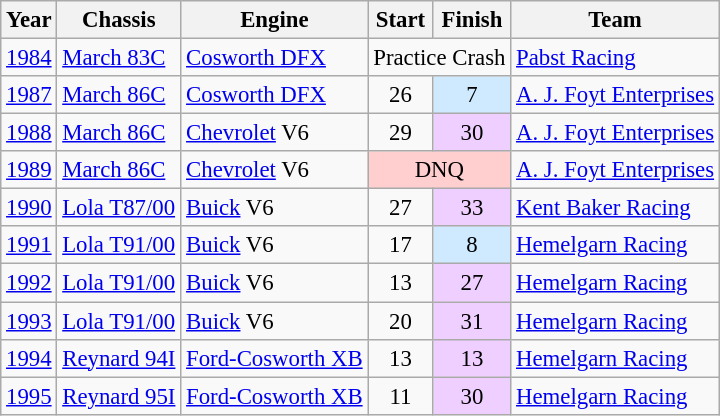<table class="wikitable" style="font-size: 95%;">
<tr>
<th>Year</th>
<th>Chassis</th>
<th>Engine</th>
<th>Start</th>
<th>Finish</th>
<th>Team</th>
</tr>
<tr>
<td><a href='#'>1984</a></td>
<td><a href='#'>March 83C</a></td>
<td><a href='#'>Cosworth DFX</a></td>
<td colspan=2 align=center>Practice Crash</td>
<td><a href='#'>Pabst Racing</a></td>
</tr>
<tr>
<td><a href='#'>1987</a></td>
<td><a href='#'>March 86C</a></td>
<td><a href='#'>Cosworth DFX</a></td>
<td align=center>26</td>
<td align=center style="background:#CFEAFF;">7</td>
<td><a href='#'>A. J. Foyt Enterprises</a></td>
</tr>
<tr>
<td><a href='#'>1988</a></td>
<td><a href='#'>March 86C</a></td>
<td><a href='#'>Chevrolet</a> V6</td>
<td align=center>29</td>
<td align=center style="background:#EFCFFF;">30</td>
<td><a href='#'>A. J. Foyt Enterprises</a></td>
</tr>
<tr>
<td><a href='#'>1989</a></td>
<td><a href='#'>March 86C</a></td>
<td><a href='#'>Chevrolet</a> V6</td>
<td colspan=2 align=center style="background:#FFCFCF;">DNQ</td>
<td><a href='#'>A. J. Foyt Enterprises</a></td>
</tr>
<tr>
<td><a href='#'>1990</a></td>
<td><a href='#'>Lola T87/00</a></td>
<td><a href='#'>Buick</a> V6</td>
<td align=center>27</td>
<td align=center style="background:#EFCFFF;">33</td>
<td><a href='#'>Kent Baker Racing</a></td>
</tr>
<tr>
<td><a href='#'>1991</a></td>
<td><a href='#'>Lola T91/00</a></td>
<td><a href='#'>Buick</a> V6</td>
<td align=center>17</td>
<td align=center style="background:#CFEAFF;">8</td>
<td><a href='#'>Hemelgarn Racing</a></td>
</tr>
<tr>
<td><a href='#'>1992</a></td>
<td><a href='#'>Lola T91/00</a></td>
<td><a href='#'>Buick</a> V6</td>
<td align=center>13</td>
<td align=center style="background:#EFCFFF;">27</td>
<td><a href='#'>Hemelgarn Racing</a></td>
</tr>
<tr>
<td><a href='#'>1993</a></td>
<td><a href='#'>Lola T91/00</a></td>
<td><a href='#'>Buick</a> V6</td>
<td align=center>20</td>
<td align=center style="background:#EFCFFF;">31</td>
<td><a href='#'>Hemelgarn Racing</a></td>
</tr>
<tr>
<td><a href='#'>1994</a></td>
<td><a href='#'>Reynard 94I</a></td>
<td><a href='#'>Ford-Cosworth XB</a></td>
<td align=center>13</td>
<td align=center style="background:#EFCFFF;">13</td>
<td><a href='#'>Hemelgarn Racing</a></td>
</tr>
<tr>
<td><a href='#'>1995</a></td>
<td><a href='#'>Reynard 95I</a></td>
<td><a href='#'>Ford-Cosworth XB</a></td>
<td align=center>11</td>
<td align=center style="background:#EFCFFF;">30</td>
<td><a href='#'>Hemelgarn Racing</a></td>
</tr>
</table>
